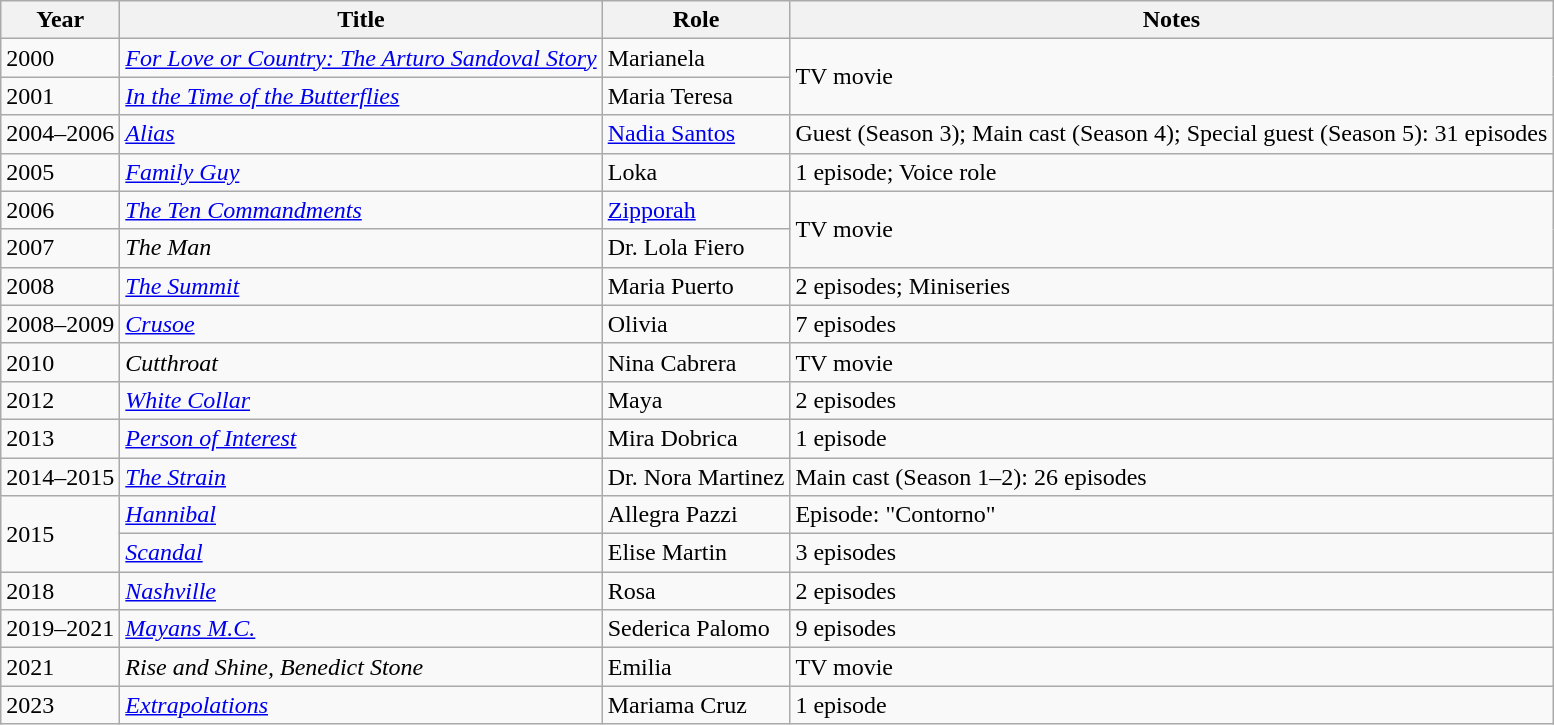<table class="wikitable sortable">
<tr>
<th>Year</th>
<th>Title</th>
<th>Role</th>
<th>Notes</th>
</tr>
<tr>
<td>2000</td>
<td><em><a href='#'>For Love or Country: The Arturo Sandoval Story</a></em></td>
<td>Marianela</td>
<td rowspan="2">TV movie</td>
</tr>
<tr>
<td>2001</td>
<td><em><a href='#'>In the Time of the Butterflies</a></em></td>
<td>Maria Teresa</td>
</tr>
<tr>
<td>2004–2006</td>
<td><em><a href='#'>Alias</a></em></td>
<td><a href='#'>Nadia Santos</a></td>
<td>Guest (Season 3); Main cast (Season 4); Special guest (Season 5): 31 episodes</td>
</tr>
<tr>
<td>2005</td>
<td><em><a href='#'>Family Guy</a></em></td>
<td>Loka</td>
<td>1 episode; Voice role</td>
</tr>
<tr>
<td>2006</td>
<td><em><a href='#'>The Ten Commandments</a></em></td>
<td><a href='#'>Zipporah</a></td>
<td rowspan="2">TV movie</td>
</tr>
<tr>
<td>2007</td>
<td><em>The Man</em></td>
<td>Dr. Lola Fiero</td>
</tr>
<tr>
<td>2008</td>
<td><em><a href='#'>The Summit</a></em></td>
<td>Maria Puerto</td>
<td>2 episodes; Miniseries</td>
</tr>
<tr>
<td>2008–2009</td>
<td><em><a href='#'>Crusoe</a></em></td>
<td>Olivia</td>
<td>7 episodes</td>
</tr>
<tr>
<td>2010</td>
<td><em>Cutthroat</em></td>
<td>Nina Cabrera</td>
<td>TV movie</td>
</tr>
<tr>
<td>2012</td>
<td><em><a href='#'>White Collar</a></em></td>
<td>Maya</td>
<td>2 episodes</td>
</tr>
<tr>
<td>2013</td>
<td><em><a href='#'>Person of Interest</a></em></td>
<td>Mira Dobrica</td>
<td>1 episode</td>
</tr>
<tr>
<td>2014–2015</td>
<td><em><a href='#'>The Strain</a></em></td>
<td>Dr. Nora Martinez</td>
<td>Main cast (Season 1–2): 26 episodes</td>
</tr>
<tr>
<td rowspan="2">2015</td>
<td><em><a href='#'>Hannibal</a></em></td>
<td>Allegra Pazzi</td>
<td>Episode: "Contorno"</td>
</tr>
<tr>
<td><em><a href='#'>Scandal</a></em></td>
<td>Elise Martin</td>
<td>3 episodes</td>
</tr>
<tr>
<td>2018</td>
<td><em><a href='#'>Nashville</a></em></td>
<td>Rosa</td>
<td>2 episodes</td>
</tr>
<tr>
<td>2019–2021</td>
<td><em><a href='#'>Mayans M.C.</a></em></td>
<td>Sederica Palomo</td>
<td>9 episodes</td>
</tr>
<tr>
<td>2021</td>
<td><em>Rise and Shine, Benedict Stone</em></td>
<td>Emilia</td>
<td>TV movie</td>
</tr>
<tr>
<td>2023</td>
<td><em><a href='#'>Extrapolations</a></em></td>
<td>Mariama Cruz</td>
<td>1 episode</td>
</tr>
</table>
